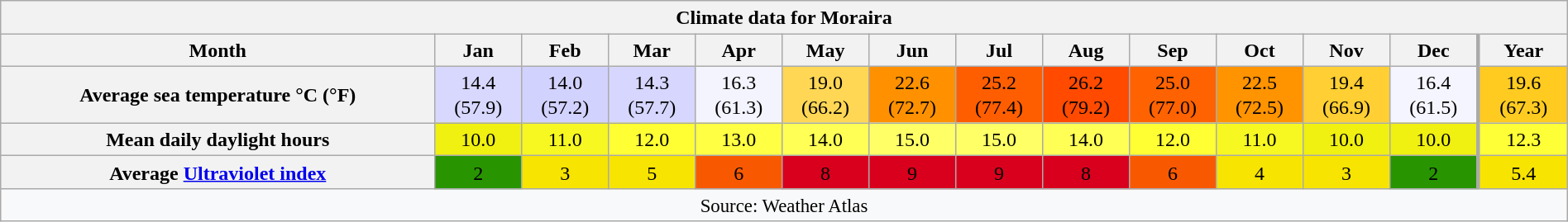<table style="width:100%;text-align:center;line-height:1.2em;margin-left:auto;margin-right:auto" class="wikitable mw-collapsible">
<tr>
<th Colspan=14>Climate data for Moraira</th>
</tr>
<tr>
<th>Month</th>
<th>Jan</th>
<th>Feb</th>
<th>Mar</th>
<th>Apr</th>
<th>May</th>
<th>Jun</th>
<th>Jul</th>
<th>Aug</th>
<th>Sep</th>
<th>Oct</th>
<th>Nov</th>
<th>Dec</th>
<th style="border-left-width:medium">Year</th>
</tr>
<tr>
<th>Average sea temperature °C (°F)</th>
<td style="background:#D8D8FF;color:#000000;">14.4<br>(57.9)</td>
<td style="background:#D2D2FF;color:#000000;">14.0<br>(57.2)</td>
<td style="background:#D6D6FF;color:#000000;">14.3<br>(57.7)</td>
<td style="background:#F4F4FF;color:#000000;">16.3<br>(61.3)</td>
<td style="background:#FFD755;color:#000000;">19.0<br>(66.2)</td>
<td style="background:#FF9100;color:#000000;">22.6<br>(72.7)</td>
<td style="background:#FF5E00;color:#000000;">25.2<br>(77.4)</td>
<td style="background:#FF4A00;color:#000000;">26.2<br>(79.2)</td>
<td style="background:#FF6200;color:#000000;">25.0<br>(77.0)</td>
<td style="background:#FF9300;color:#000000;">22.5<br>(72.5)</td>
<td style="background:#FFCF33;color:#000000;">19.4<br>(66.9)</td>
<td style="background:#F5F5FF;color:#000000;">16.4<br>(61.5)</td>
<td style="background:#FFCB21;color:#000000;border-left-width:medium">19.6<br>(67.3)</td>
</tr>
<tr>
<th>Mean daily daylight hours</th>
<td style="background:#F0F011;color:#000000;">10.0</td>
<td style="background:#F7F722;color:#000000;">11.0</td>
<td style="background:#FFFF33;color:#000000;">12.0</td>
<td style="background:#FFFF44;color:#000000;">13.0</td>
<td style="background:#FFFF55;color:#000000;">14.0</td>
<td style="background:#FFFF66;color:#000000;">15.0</td>
<td style="background:#FFFF66;color:#000000;">15.0</td>
<td style="background:#FFFF55;color:#000000;">14.0</td>
<td style="background:#FFFF33;color:#000000;">12.0</td>
<td style="background:#F7F722;color:#000000;">11.0</td>
<td style="background:#F0F011;color:#000000;">10.0</td>
<td style="background:#F0F011;color:#000000;">10.0</td>
<td style="background:#FFFF37;color:#000000;border-left-width:medium">12.3</td>
</tr>
<tr>
<th>Average <a href='#'>Ultraviolet index</a></th>
<td style="background:#289500;color:#000000;">2</td>
<td style="background:#f7e400;color:#000000;">3</td>
<td style="background:#f7e400;color:#000000;">5</td>
<td style="background:#f85900;color:#000000;">6</td>
<td style="background:#d8001d;color:#000000;">8</td>
<td style="background:#d8001d;color:#000000;">9</td>
<td style="background:#d8001d;color:#000000;">9</td>
<td style="background:#d8001d;color:#000000;">8</td>
<td style="background:#f85900;color:#000000;">6</td>
<td style="background:#f7e400;color:#000000;">4</td>
<td style="background:#f7e400;color:#000000;">3</td>
<td style="background:#289500;color:#000000;">2</td>
<td style="background:#f7e400;color:#000000;border-left-width:medium">5.4</td>
</tr>
<tr>
<th Colspan=14 style="background:#f8f9fa;font-weight:normal;font-size:95%;">Source: Weather Atlas </th>
</tr>
</table>
